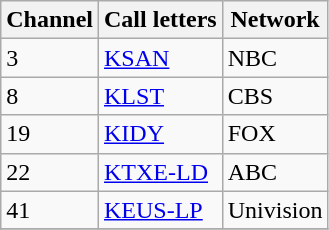<table class="wikitable sortable">
<tr>
<th valign="bottom">Channel<br></th>
<th valign="bottom">Call letters<br></th>
<th valign="bottom">Network</th>
</tr>
<tr>
<td>3</td>
<td><a href='#'>KSAN</a></td>
<td>NBC</td>
</tr>
<tr>
<td>8</td>
<td><a href='#'>KLST</a></td>
<td>CBS</td>
</tr>
<tr>
<td>19</td>
<td><a href='#'>KIDY</a></td>
<td>FOX</td>
</tr>
<tr>
<td>22</td>
<td><a href='#'>KTXE-LD</a></td>
<td>ABC</td>
</tr>
<tr>
<td>41</td>
<td><a href='#'>KEUS-LP</a></td>
<td>Univision</td>
</tr>
<tr>
</tr>
</table>
